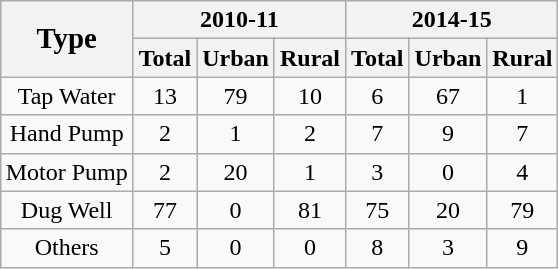<table class="wikitable" style="margin-left: auto; margin-right: auto; text-align: center">
<tr>
<th rowspan="2"><big>Type</big></th>
<th colspan="3">2010-11</th>
<th colspan="3">2014-15</th>
</tr>
<tr>
<th>Total</th>
<th>Urban</th>
<th>Rural</th>
<th>Total</th>
<th>Urban</th>
<th>Rural</th>
</tr>
<tr>
<td>Tap Water</td>
<td>13</td>
<td>79</td>
<td>10</td>
<td>6</td>
<td>67</td>
<td>1</td>
</tr>
<tr>
<td>Hand Pump</td>
<td>2</td>
<td>1</td>
<td>2</td>
<td>7</td>
<td>9</td>
<td>7</td>
</tr>
<tr>
<td>Motor Pump</td>
<td>2</td>
<td>20</td>
<td>1</td>
<td>3</td>
<td>0</td>
<td>4</td>
</tr>
<tr>
<td>Dug Well</td>
<td>77</td>
<td>0</td>
<td>81</td>
<td>75</td>
<td>20</td>
<td>79</td>
</tr>
<tr>
<td>Others</td>
<td>5</td>
<td>0</td>
<td>0</td>
<td>8</td>
<td>3</td>
<td>9</td>
</tr>
</table>
